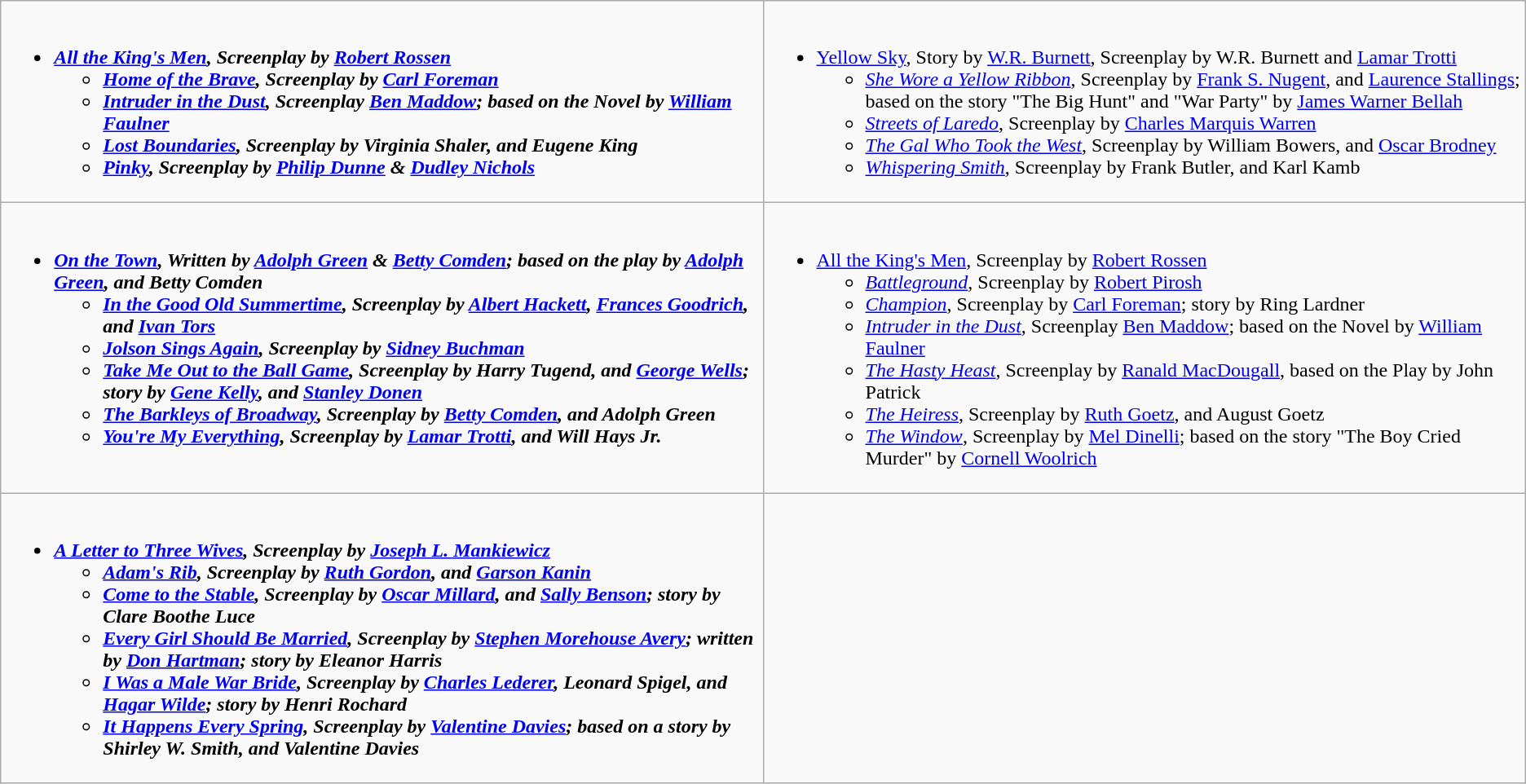<table class="wikitable">
<tr>
<td valign="top" width="50%"><br><ul><li><strong><em><a href='#'>All the King's Men</a><em>, Screenplay by <a href='#'>Robert Rossen</a><strong><ul><li></em><a href='#'>Home of the Brave</a><em>, Screenplay by <a href='#'>Carl Foreman</a></li><li></em><a href='#'>Intruder in the Dust</a><em>, Screenplay <a href='#'>Ben Maddow</a>; based on the Novel by <a href='#'>William Faulner</a></li><li></em><a href='#'>Lost Boundaries</a><em>, Screenplay by Virginia Shaler, and Eugene King</li><li></em><a href='#'>Pinky</a><em>, Screenplay by <a href='#'>Philip Dunne</a> & <a href='#'>Dudley Nichols</a></li></ul></li></ul></td>
<td valign="top"><br><ul><li></em></strong><a href='#'>Yellow Sky</a></em>, Story by <a href='#'>W.R. Burnett</a>, Screenplay by W.R. Burnett and <a href='#'>Lamar Trotti</a></strong><ul><li><em><a href='#'>She Wore a Yellow Ribbon</a></em>, Screenplay by <a href='#'>Frank S. Nugent</a>, and <a href='#'>Laurence Stallings</a>; based on the story "The Big Hunt" and "War Party" by <a href='#'>James Warner Bellah</a></li><li><em><a href='#'>Streets of Laredo</a></em>, Screenplay by <a href='#'>Charles Marquis Warren</a></li><li><em><a href='#'>The Gal Who Took the West</a></em>, Screenplay by William Bowers, and <a href='#'>Oscar Brodney</a></li><li><em><a href='#'>Whispering Smith</a></em>, Screenplay by Frank Butler, and Karl Kamb</li></ul></li></ul></td>
</tr>
<tr>
<td valign="top"><br><ul><li><strong><em><a href='#'>On the Town</a><em>, Written by <a href='#'>Adolph Green</a> & <a href='#'>Betty Comden</a>; based on the play by <a href='#'>Adolph Green</a>, and Betty Comden<strong><ul><li></em><a href='#'>In the Good Old Summertime</a><em>, Screenplay by <a href='#'>Albert Hackett</a>, <a href='#'>Frances Goodrich</a>, and <a href='#'>Ivan Tors</a></li><li></em><a href='#'>Jolson Sings Again</a><em>, Screenplay by <a href='#'>Sidney Buchman</a></li><li></em><a href='#'>Take Me Out to the Ball Game</a><em>, Screenplay by Harry Tugend, and <a href='#'>George Wells</a>; story by <a href='#'>Gene Kelly</a>, and <a href='#'>Stanley Donen</a></li><li></em><a href='#'>The Barkleys of Broadway</a><em>, Screenplay by <a href='#'>Betty Comden</a>, and Adolph Green</li><li></em><a href='#'>You're My Everything</a><em>, Screenplay by <a href='#'>Lamar Trotti</a>, and Will Hays Jr.</li></ul></li></ul></td>
<td valign="top"><br><ul><li></em></strong><a href='#'>All the King's Men</a></em>, Screenplay by <a href='#'>Robert Rossen</a></strong><ul><li><em><a href='#'>Battleground</a></em>, Screenplay by <a href='#'>Robert Pirosh</a></li><li><em><a href='#'>Champion</a></em>, Screenplay by <a href='#'>Carl Foreman</a>; story by Ring Lardner</li><li><em><a href='#'>Intruder in the Dust</a></em>, Screenplay <a href='#'>Ben Maddow</a>; based on the Novel by <a href='#'>William Faulner</a></li><li><em><a href='#'>The Hasty Heast</a></em>, Screenplay by <a href='#'>Ranald MacDougall</a>, based on the Play by John Patrick</li><li><em><a href='#'>The Heiress</a></em>, Screenplay by <a href='#'>Ruth Goetz</a>, and August Goetz</li><li><em><a href='#'>The Window</a></em>, Screenplay by <a href='#'>Mel Dinelli</a>; based on the story "The Boy Cried Murder" by <a href='#'>Cornell Woolrich</a></li></ul></li></ul></td>
</tr>
<tr>
<td valign="top"><br><ul><li><strong><em><a href='#'>A Letter to Three Wives</a><em>, Screenplay by <a href='#'>Joseph L. Mankiewicz</a><strong><ul><li></em><a href='#'>Adam's Rib</a><em>, Screenplay by <a href='#'>Ruth Gordon</a>, and <a href='#'>Garson Kanin</a></li><li></em><a href='#'>Come to the Stable</a><em>, Screenplay by <a href='#'>Oscar Millard</a>, and <a href='#'>Sally Benson</a>; story by Clare Boothe Luce</li><li></em><a href='#'>Every Girl Should Be Married</a><em>, Screenplay by <a href='#'>Stephen Morehouse Avery</a>; written by <a href='#'>Don Hartman</a>; story by Eleanor Harris</li><li></em><a href='#'>I Was a Male War Bride</a><em>, Screenplay by <a href='#'>Charles Lederer</a>, Leonard Spigel, and <a href='#'>Hagar Wilde</a>; story by Henri Rochard</li><li></em><a href='#'>It Happens Every Spring</a><em>, Screenplay by <a href='#'>Valentine Davies</a>; based on a story by Shirley W. Smith, and Valentine Davies</li></ul></li></ul></td>
<td></td>
</tr>
</table>
